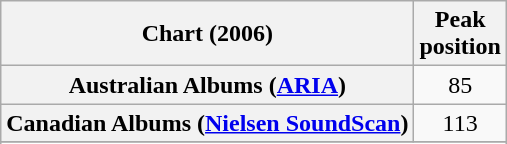<table class="wikitable sortable plainrowheaders" style="text-align:center">
<tr>
<th scope="col">Chart (2006)</th>
<th scope="col">Peak<br>position</th>
</tr>
<tr>
<th scope="row">Australian Albums (<a href='#'>ARIA</a>)</th>
<td>85</td>
</tr>
<tr>
<th scope="row">Canadian Albums (<a href='#'>Nielsen SoundScan</a>)</th>
<td>113</td>
</tr>
<tr>
</tr>
<tr>
</tr>
</table>
